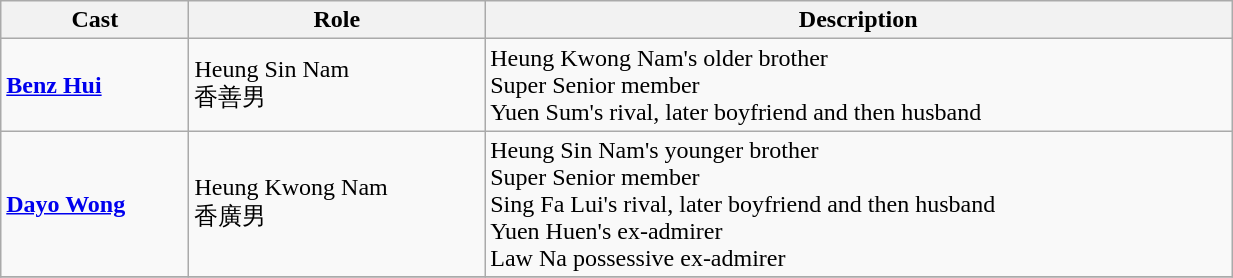<table class="wikitable" width="65%">
<tr>
<th>Cast</th>
<th>Role</th>
<th>Description</th>
</tr>
<tr>
<td><strong><a href='#'>Benz Hui</a></strong></td>
<td>Heung Sin Nam<br>香善男</td>
<td>Heung Kwong Nam's older brother<br>Super Senior member<br>Yuen Sum's rival, later boyfriend and then husband<br></td>
</tr>
<tr>
<td><strong><a href='#'>Dayo Wong</a></strong></td>
<td>Heung Kwong Nam<br>香廣男</td>
<td>Heung Sin Nam's younger brother<br>Super Senior member<br>Sing Fa Lui's rival, later boyfriend and then husband<br>Yuen Huen's ex-admirer<br>Law Na possessive ex-admirer<br></td>
</tr>
<tr>
</tr>
</table>
